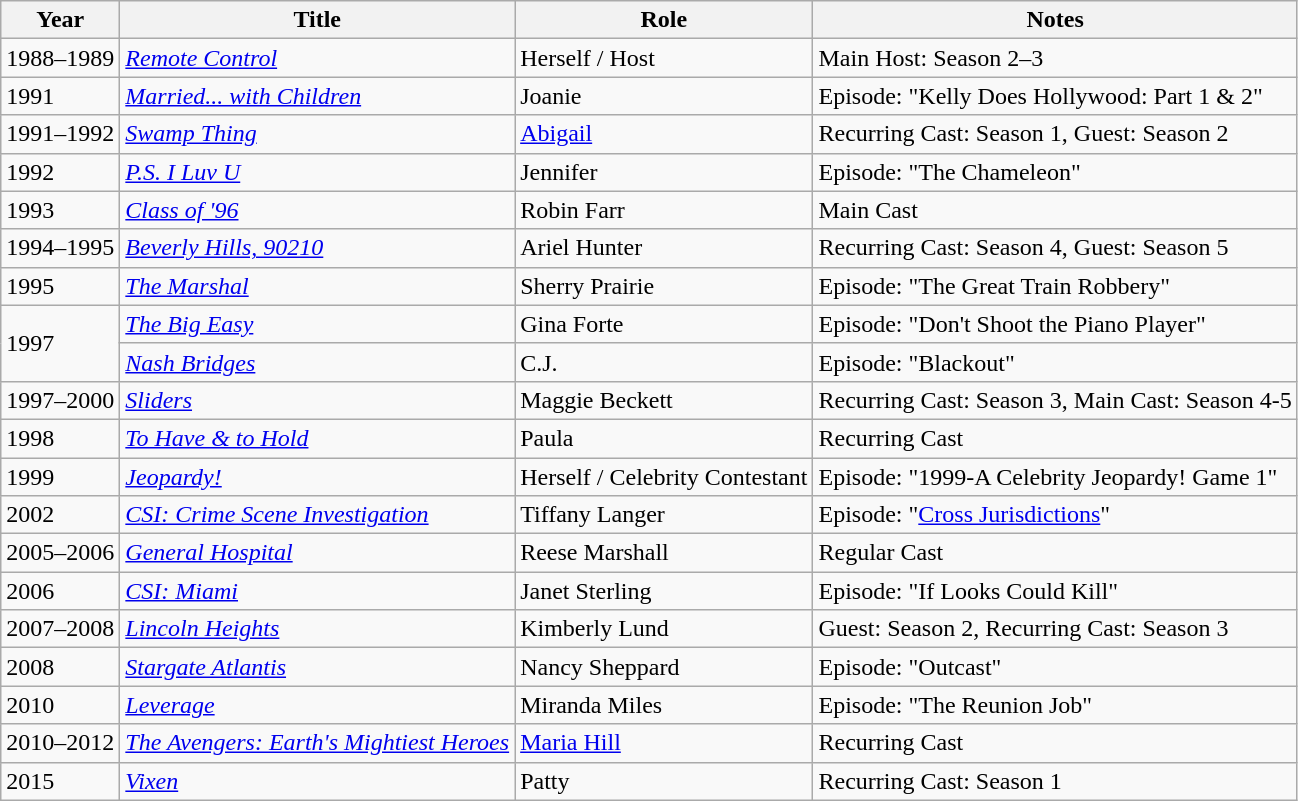<table class="wikitable sortable">
<tr>
<th>Year</th>
<th>Title</th>
<th>Role</th>
<th>Notes</th>
</tr>
<tr>
<td>1988–1989</td>
<td><em><a href='#'>Remote Control</a></em></td>
<td>Herself / Host</td>
<td>Main Host: Season 2–3</td>
</tr>
<tr>
<td>1991</td>
<td><em><a href='#'>Married... with Children</a></em></td>
<td>Joanie</td>
<td>Episode: "Kelly Does Hollywood: Part 1 & 2"</td>
</tr>
<tr>
<td>1991–1992</td>
<td><em><a href='#'>Swamp Thing</a></em></td>
<td><a href='#'>Abigail</a></td>
<td>Recurring Cast: Season 1, Guest: Season 2</td>
</tr>
<tr>
<td>1992</td>
<td><em><a href='#'>P.S. I Luv U</a></em></td>
<td>Jennifer</td>
<td>Episode: "The Chameleon"</td>
</tr>
<tr>
<td>1993</td>
<td><em><a href='#'>Class of '96</a></em></td>
<td>Robin Farr</td>
<td>Main Cast</td>
</tr>
<tr>
<td>1994–1995</td>
<td><em><a href='#'>Beverly Hills, 90210</a></em></td>
<td>Ariel Hunter</td>
<td>Recurring Cast: Season 4, Guest: Season 5</td>
</tr>
<tr>
<td>1995</td>
<td><em><a href='#'>The Marshal</a></em></td>
<td>Sherry Prairie</td>
<td>Episode: "The Great Train Robbery"</td>
</tr>
<tr>
<td rowspan="2">1997</td>
<td><em><a href='#'>The Big Easy</a></em></td>
<td>Gina Forte</td>
<td>Episode: "Don't Shoot the Piano Player"</td>
</tr>
<tr>
<td><em><a href='#'>Nash Bridges</a></em></td>
<td>C.J.</td>
<td>Episode: "Blackout"</td>
</tr>
<tr>
<td>1997–2000</td>
<td><em><a href='#'>Sliders</a></em></td>
<td>Maggie Beckett</td>
<td>Recurring Cast: Season 3, Main Cast: Season 4-5</td>
</tr>
<tr>
<td>1998</td>
<td><em><a href='#'>To Have & to Hold</a></em></td>
<td>Paula</td>
<td>Recurring Cast</td>
</tr>
<tr>
<td>1999</td>
<td><em><a href='#'>Jeopardy!</a></em></td>
<td>Herself / Celebrity Contestant</td>
<td>Episode: "1999-A Celebrity Jeopardy! Game 1"</td>
</tr>
<tr>
<td>2002</td>
<td><em><a href='#'>CSI: Crime Scene Investigation</a></em></td>
<td>Tiffany Langer</td>
<td>Episode: "<a href='#'>Cross Jurisdictions</a>"</td>
</tr>
<tr>
<td>2005–2006</td>
<td><em><a href='#'>General Hospital</a></em></td>
<td>Reese Marshall</td>
<td>Regular Cast</td>
</tr>
<tr>
<td>2006</td>
<td><em><a href='#'>CSI: Miami</a></em></td>
<td>Janet Sterling</td>
<td>Episode: "If Looks Could Kill"</td>
</tr>
<tr>
<td>2007–2008</td>
<td><em><a href='#'>Lincoln Heights</a></em></td>
<td>Kimberly Lund</td>
<td>Guest: Season 2, Recurring Cast: Season 3</td>
</tr>
<tr>
<td>2008</td>
<td><em><a href='#'>Stargate Atlantis</a></em></td>
<td>Nancy Sheppard</td>
<td>Episode: "Outcast"</td>
</tr>
<tr>
<td>2010</td>
<td><em><a href='#'>Leverage</a></em></td>
<td>Miranda Miles</td>
<td>Episode: "The Reunion Job"</td>
</tr>
<tr>
<td>2010–2012</td>
<td><em><a href='#'>The Avengers: Earth's Mightiest Heroes</a></em></td>
<td><a href='#'>Maria Hill</a></td>
<td>Recurring Cast </td>
</tr>
<tr>
<td>2015</td>
<td><em><a href='#'>Vixen</a></em></td>
<td>Patty</td>
<td>Recurring Cast: Season 1 </td>
</tr>
</table>
